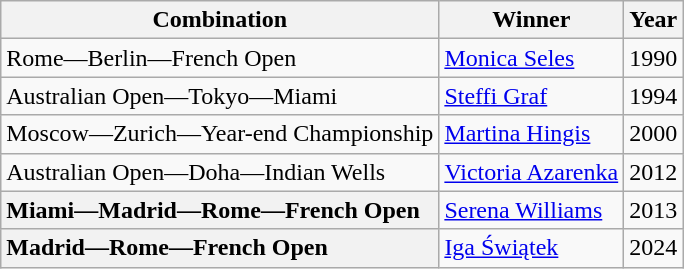<table class="wikitable nowrap">
<tr>
<th>Combination</th>
<th>Winner</th>
<th>Year</th>
</tr>
<tr>
<td style="text-align: left;">Rome—Berlin—French Open</td>
<td> <a href='#'>Monica Seles</a></td>
<td>1990</td>
</tr>
<tr>
<td style="text-align: left;">Australian Open—Tokyo—Miami</td>
<td> <a href='#'>Steffi Graf</a></td>
<td>1994</td>
</tr>
<tr>
<td style="text-align: left;">Moscow—Zurich—Year-end Championship</td>
<td> <a href='#'>Martina Hingis</a></td>
<td>2000</td>
</tr>
<tr>
<td style="text-align: left;">Australian Open—Doha—Indian Wells</td>
<td> <a href='#'>Victoria Azarenka</a></td>
<td>2012</td>
</tr>
<tr>
<th style="text-align: left;">Miami—Madrid—Rome—French Open</th>
<td> <a href='#'>Serena Williams</a></td>
<td>2013</td>
</tr>
<tr>
<th style="text-align: left;">Madrid—Rome—French Open</th>
<td> <a href='#'>Iga Świątek</a></td>
<td>2024</td>
</tr>
</table>
